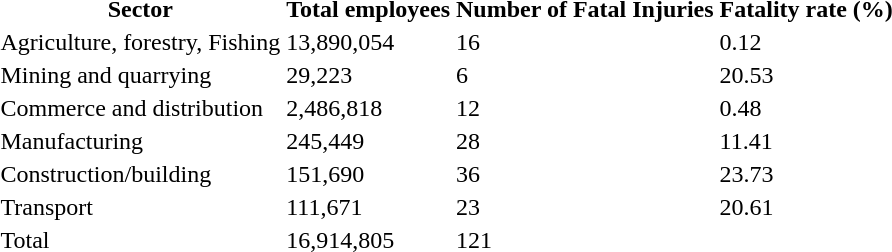<table class="Fatality rate sector-wise">
<tr>
<th>Sector</th>
<th>Total employees</th>
<th>Number of Fatal Injuries</th>
<th>Fatality rate (%)</th>
</tr>
<tr>
<td>Agriculture, forestry, Fishing</td>
<td>13,890,054</td>
<td>16</td>
<td>0.12</td>
</tr>
<tr>
<td>Mining and quarrying</td>
<td>29,223</td>
<td>6</td>
<td>20.53</td>
</tr>
<tr>
<td>Commerce and distribution</td>
<td>2,486,818</td>
<td>12</td>
<td>0.48</td>
</tr>
<tr>
<td>Manufacturing</td>
<td>245,449</td>
<td>28</td>
<td>11.41</td>
</tr>
<tr>
<td>Construction/building</td>
<td>151,690</td>
<td>36</td>
<td>23.73</td>
</tr>
<tr>
<td>Transport</td>
<td>111,671</td>
<td>23</td>
<td>20.61</td>
</tr>
<tr>
<td>Total</td>
<td>16,914,805</td>
<td>121</td>
<td></td>
</tr>
</table>
